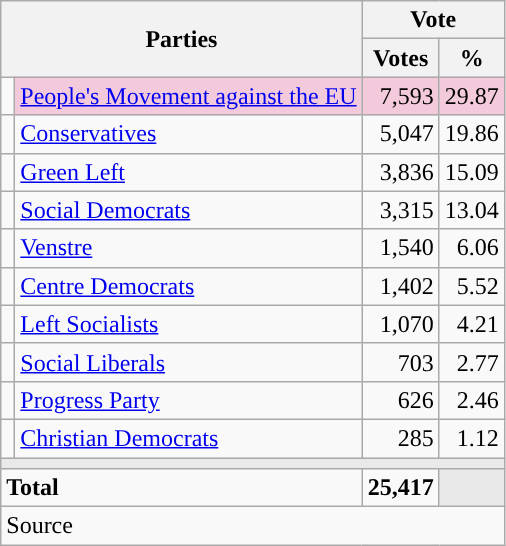<table class="wikitable" style="text-align:right;">
<tr>
<th style="text-align:centre;" rowspan="2" colspan="2" width="225">Parties</th>
<th colspan="3">Vote</th>
</tr>
<tr>
<th width="15">Votes</th>
<th width="15">%</th>
</tr>
<tr>
<td width="2" style="color:inherit;background:"></td>
<td bgcolor=#f3c9dc   align="left"><a href='#'>People's Movement against the EU</a></td>
<td bgcolor=#f3c9dc>7,593</td>
<td bgcolor=#f3c9dc>29.87</td>
</tr>
<tr>
<td width="2" style="color:inherit;background:"></td>
<td align="left"><a href='#'>Conservatives</a></td>
<td>5,047</td>
<td>19.86</td>
</tr>
<tr>
<td width="2" style="color:inherit;background:"></td>
<td align="left"><a href='#'>Green Left</a></td>
<td>3,836</td>
<td>15.09</td>
</tr>
<tr>
<td width="2" style="color:inherit;background:"></td>
<td align="left"><a href='#'>Social Democrats</a></td>
<td>3,315</td>
<td>13.04</td>
</tr>
<tr>
<td width="2" style="color:inherit;background:"></td>
<td align="left"><a href='#'>Venstre</a></td>
<td>1,540</td>
<td>6.06</td>
</tr>
<tr>
<td width="2" style="color:inherit;background:"></td>
<td align="left"><a href='#'>Centre Democrats</a></td>
<td>1,402</td>
<td>5.52</td>
</tr>
<tr>
<td width="2" style="color:inherit;background:"></td>
<td align="left"><a href='#'>Left Socialists</a></td>
<td>1,070</td>
<td>4.21</td>
</tr>
<tr>
<td width="2" style="color:inherit;background:"></td>
<td align="left"><a href='#'>Social Liberals</a></td>
<td>703</td>
<td>2.77</td>
</tr>
<tr>
<td width="2" style="color:inherit;background:"></td>
<td align="left"><a href='#'>Progress Party</a></td>
<td>626</td>
<td>2.46</td>
</tr>
<tr>
<td width="2" style="color:inherit;background:"></td>
<td align="left"><a href='#'>Christian Democrats</a></td>
<td>285</td>
<td>1.12</td>
</tr>
<tr>
<td colspan="7" bgcolor="#E9E9E9"></td>
</tr>
<tr>
<td align="left" colspan="2"><strong>Total</strong></td>
<td><strong>25,417</strong></td>
<td bgcolor="#E9E9E9" colspan="2"></td>
</tr>
<tr>
<td align="left" colspan="6">Source</td>
</tr>
</table>
